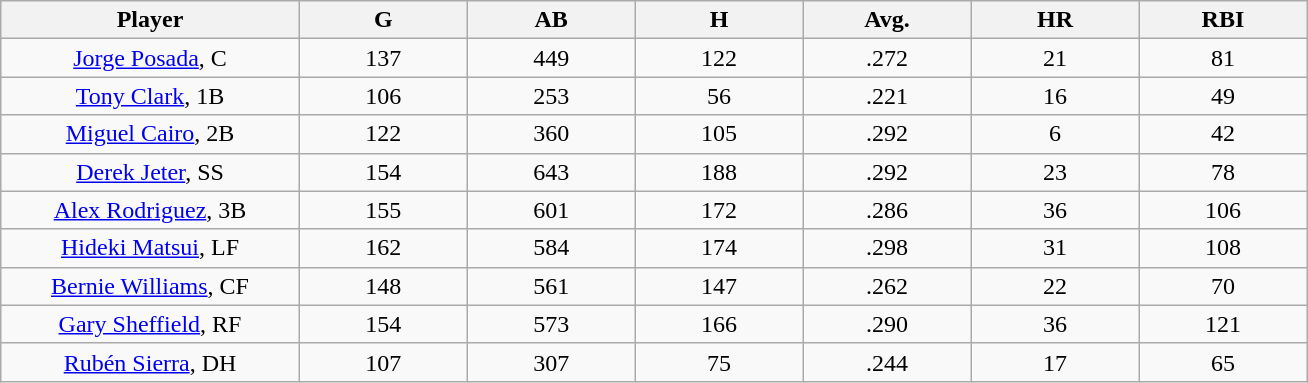<table class="wikitable sortable">
<tr>
<th width="16%">Player</th>
<th width="9%">G</th>
<th width="9%">AB</th>
<th width="9%">H</th>
<th width="9%">Avg.</th>
<th width="9%">HR</th>
<th width="9%">RBI</th>
</tr>
<tr align=center>
<td><a href='#'>Jorge Posada</a>, C</td>
<td>137</td>
<td>449</td>
<td>122</td>
<td>.272</td>
<td>21</td>
<td>81</td>
</tr>
<tr align=center>
<td><a href='#'>Tony Clark</a>, 1B</td>
<td>106</td>
<td>253</td>
<td>56</td>
<td>.221</td>
<td>16</td>
<td>49</td>
</tr>
<tr align=center>
<td><a href='#'>Miguel Cairo</a>, 2B</td>
<td>122</td>
<td>360</td>
<td>105</td>
<td>.292</td>
<td>6</td>
<td>42</td>
</tr>
<tr align=center>
<td><a href='#'>Derek Jeter</a>, SS</td>
<td>154</td>
<td>643</td>
<td>188</td>
<td>.292</td>
<td>23</td>
<td>78</td>
</tr>
<tr align=center>
<td><a href='#'>Alex Rodriguez</a>, 3B</td>
<td>155</td>
<td>601</td>
<td>172</td>
<td>.286</td>
<td>36</td>
<td>106</td>
</tr>
<tr align=center>
<td><a href='#'>Hideki Matsui</a>, LF</td>
<td>162</td>
<td>584</td>
<td>174</td>
<td>.298</td>
<td>31</td>
<td>108</td>
</tr>
<tr align=center>
<td><a href='#'>Bernie Williams</a>, CF</td>
<td>148</td>
<td>561</td>
<td>147</td>
<td>.262</td>
<td>22</td>
<td>70</td>
</tr>
<tr align=center>
<td><a href='#'>Gary Sheffield</a>, RF</td>
<td>154</td>
<td>573</td>
<td>166</td>
<td>.290</td>
<td>36</td>
<td>121</td>
</tr>
<tr align=center>
<td><a href='#'>Rubén Sierra</a>, DH</td>
<td>107</td>
<td>307</td>
<td>75</td>
<td>.244</td>
<td>17</td>
<td>65</td>
</tr>
</table>
